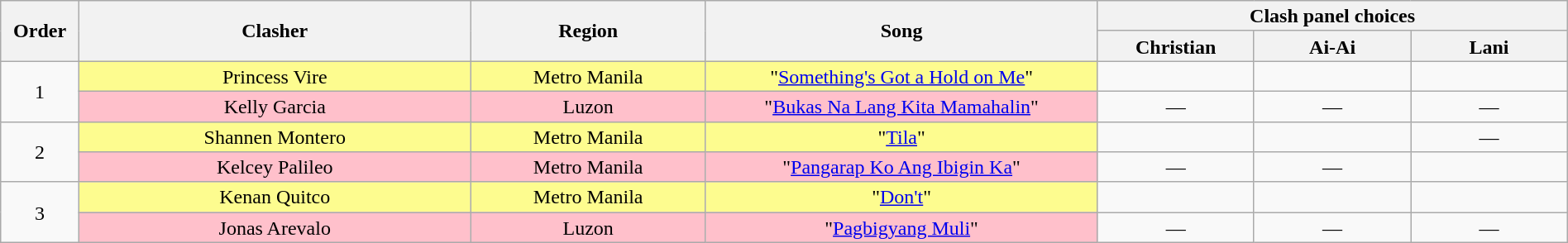<table class="wikitable" style="text-align:center; line-height:17px; width:100%;">
<tr>
<th rowspan="2" width="5%">Order</th>
<th rowspan="2" width="25%">Clasher</th>
<th rowspan="2">Region</th>
<th rowspan="2" width="25%">Song</th>
<th colspan="3" width="30%">Clash panel choices</th>
</tr>
<tr>
<th width="10%">Christian</th>
<th width="10%">Ai-Ai</th>
<th width="10%">Lani</th>
</tr>
<tr>
<td rowspan="2">1</td>
<td style="background:#fdfc8f;">Princess Vire</td>
<td style="background:#fdfc8f;">Metro Manila</td>
<td style="background:#fdfc8f;">"<a href='#'>Something's Got a Hold on Me</a>"</td>
<td><strong></strong></td>
<td><strong></strong></td>
<td><strong></strong></td>
</tr>
<tr>
<td style="background:pink;">Kelly Garcia</td>
<td style="background:pink;">Luzon</td>
<td style="background:pink;">"<a href='#'>Bukas Na Lang Kita Mamahalin</a>"</td>
<td>—</td>
<td>—</td>
<td>—</td>
</tr>
<tr>
<td rowspan="2">2</td>
<td style="background:#fdfc8f;">Shannen Montero</td>
<td style="background:#fdfc8f;">Metro Manila</td>
<td style="background:#fdfc8f;">"<a href='#'>Tila</a>"</td>
<td><strong></strong></td>
<td><strong></strong></td>
<td>—</td>
</tr>
<tr>
<td style="background:pink;">Kelcey Palileo</td>
<td style="background:pink;">Metro Manila</td>
<td style="background:pink;">"<a href='#'>Pangarap Ko Ang Ibigin Ka</a>"</td>
<td>—</td>
<td>—</td>
<td><strong></strong></td>
</tr>
<tr>
<td rowspan="2">3</td>
<td style="background:#fdfc8f;">Kenan Quitco</td>
<td style="background:#fdfc8f;">Metro Manila</td>
<td style="background:#fdfc8f;">"<a href='#'>Don't</a>"</td>
<td><strong></strong></td>
<td><strong></strong></td>
<td><strong></strong></td>
</tr>
<tr>
<td style="background:pink;">Jonas Arevalo</td>
<td style="background:pink;">Luzon</td>
<td style="background:pink;">"<a href='#'>Pagbigyang Muli</a>"</td>
<td>—</td>
<td>—</td>
<td>—</td>
</tr>
</table>
